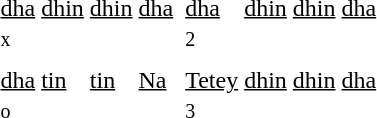<table>
<tr>
<td><u>dha</u></td>
<td><u>dhin</u></td>
<td><u>dhin</u></td>
<td><u>dha</u></td>
<td></td>
<td><u>dha</u></td>
<td><u>dhin</u></td>
<td><u>dhin</u></td>
<td><u>dha</u></td>
<td></td>
</tr>
<tr>
<td><sup>x</sup></td>
<td></td>
<td></td>
<td></td>
<td></td>
<td><sup>2</sup></td>
<td></td>
<td></td>
<td></td>
<td></td>
</tr>
<tr>
<td><u>dha</u></td>
<td><u>tin</u></td>
<td><u>tin</u></td>
<td><u>Na</u></td>
<td></td>
<td><u>Tetey</u></td>
<td><u>dhin</u></td>
<td><u>dhin</u></td>
<td><u>dha</u></td>
<td></td>
</tr>
<tr>
<td><sup>o</sup></td>
<td></td>
<td></td>
<td></td>
<td></td>
<td><sup>3</sup></td>
<td></td>
<td></td>
<td></td>
<td></td>
</tr>
</table>
